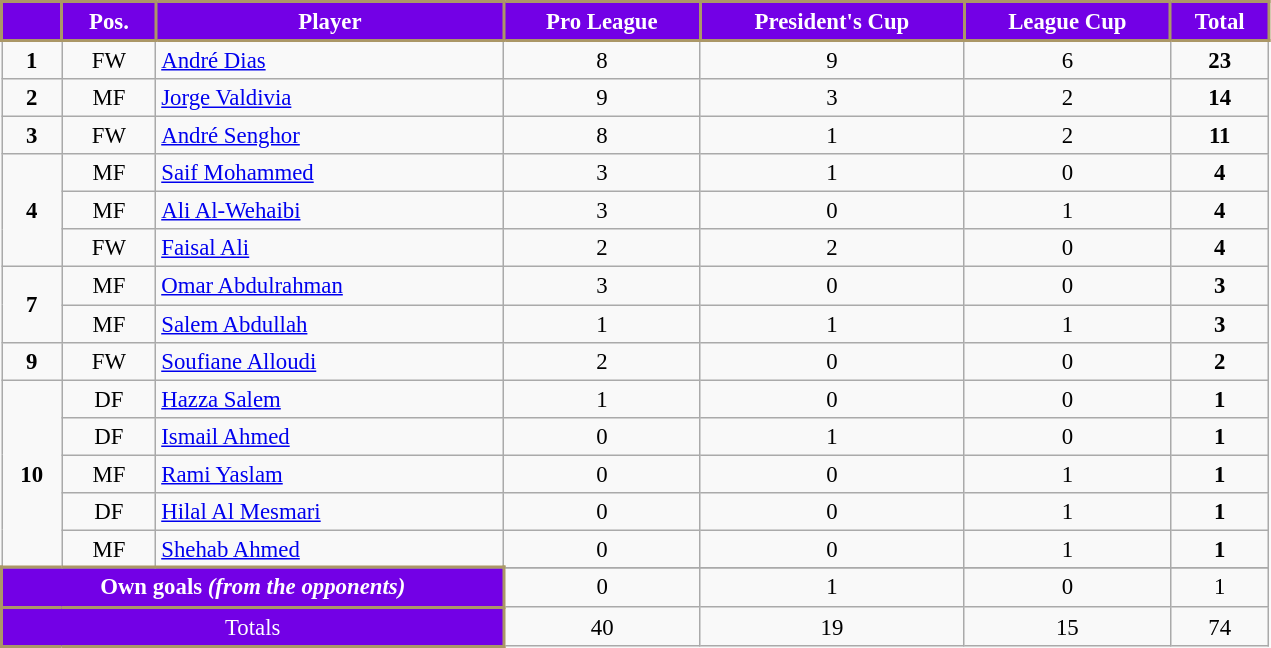<table class="wikitable" style="width:67%; text-align:center; font-size:95%;">
<tr>
<th style="color:#FFFFFF; background: #7300E6; border:2px solid #AB9767;"></th>
<th style="color:#FFFFFF; background: #7300E6; border:2px solid #AB9767;">Pos.</th>
<th style="color:#FFFFFF; background: #7300E6; border:2px solid #AB9767;">Player</th>
<th style="color:#FFFFFF; background: #7300E6; border:2px solid #AB9767;">Pro League</th>
<th style="color:#FFFFFF; background: #7300E6; border:2px solid #AB9767;">President's Cup</th>
<th style="color:#FFFFFF; background: #7300E6; border:2px solid #AB9767;">League Cup</th>
<th style="color:#FFFFFF; background: #7300E6; border:2px solid #AB9767;">Total</th>
</tr>
<tr>
<td><strong>1</strong></td>
<td>FW</td>
<td align="left"> <a href='#'>André Dias</a></td>
<td>8</td>
<td>9</td>
<td>6</td>
<td><strong>23</strong></td>
</tr>
<tr>
<td><strong>2</strong></td>
<td>MF</td>
<td align="left"> <a href='#'>Jorge Valdivia</a></td>
<td>9</td>
<td>3</td>
<td>2</td>
<td><strong>14</strong></td>
</tr>
<tr>
<td><strong>3</strong></td>
<td>FW</td>
<td align="left"> <a href='#'>André Senghor</a></td>
<td>8</td>
<td>1</td>
<td>2</td>
<td><strong>11</strong></td>
</tr>
<tr>
<td rowspan=3><strong>4</strong></td>
<td>MF</td>
<td align="left"> <a href='#'>Saif Mohammed</a></td>
<td>3</td>
<td>1</td>
<td>0</td>
<td><strong>4</strong></td>
</tr>
<tr>
<td>MF</td>
<td align="left"> <a href='#'>Ali Al-Wehaibi</a></td>
<td>3</td>
<td>0</td>
<td>1</td>
<td><strong>4</strong></td>
</tr>
<tr>
<td>FW</td>
<td align="left"> <a href='#'>Faisal Ali</a></td>
<td>2</td>
<td>2</td>
<td>0</td>
<td><strong>4</strong></td>
</tr>
<tr>
<td rowspan=2><strong>7</strong></td>
<td>MF</td>
<td align="left"> <a href='#'>Omar Abdulrahman</a></td>
<td>3</td>
<td>0</td>
<td>0</td>
<td><strong>3</strong></td>
</tr>
<tr>
<td>MF</td>
<td align="left"> <a href='#'>Salem Abdullah</a></td>
<td>1</td>
<td>1</td>
<td>1</td>
<td><strong>3</strong></td>
</tr>
<tr>
<td><strong>9</strong></td>
<td>FW</td>
<td align="left"> <a href='#'>Soufiane Alloudi</a></td>
<td>2</td>
<td>0</td>
<td>0</td>
<td><strong>2</strong></td>
</tr>
<tr>
<td rowspan=5><strong>10</strong></td>
<td>DF</td>
<td align="left"> <a href='#'>Hazza Salem</a></td>
<td>1</td>
<td>0</td>
<td>0</td>
<td><strong>1</strong></td>
</tr>
<tr>
<td>DF</td>
<td align="left"> <a href='#'>Ismail Ahmed</a></td>
<td>0</td>
<td>1</td>
<td>0</td>
<td><strong>1</strong></td>
</tr>
<tr>
<td>MF</td>
<td align="left"> <a href='#'>Rami Yaslam</a></td>
<td>0</td>
<td>0</td>
<td>1</td>
<td><strong>1</strong></td>
</tr>
<tr>
<td>DF</td>
<td align="left"> <a href='#'>Hilal Al Mesmari</a></td>
<td>0</td>
<td>0</td>
<td>1</td>
<td><strong>1</strong></td>
</tr>
<tr>
<td>MF</td>
<td align="left"> <a href='#'>Shehab Ahmed</a></td>
<td>0</td>
<td>0</td>
<td>1</td>
<td><strong>1</strong></td>
</tr>
<tr>
</tr>
<tr class="sortbottom">
<td style="color:#FFFFFF; background: #7300E6; border:2px solid #AB9767"; colspan=3><strong>Own goals <em>(from the opponents)<strong><em></td>
<td>0</td>
<td>1</td>
<td>0</td>
<td></strong>1<strong></td>
</tr>
<tr class="sortbottom">
<td style="color:#FFFFFF; background: #7300E6; border:2px solid #AB9767"; colspan=3></strong>Totals<strong></td>
<td></strong>40<strong></td>
<td></strong>19<strong></td>
<td></strong>15<strong></td>
<td></strong>74<strong></td>
</tr>
</table>
